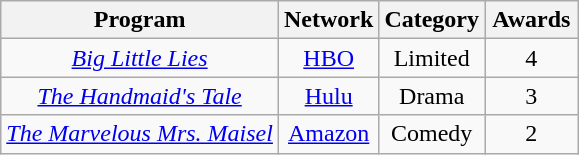<table class="wikitable sortable" style="text-align:center;" background: #f6e39c;>
<tr>
<th scope="col" style="text-align:center;">Program</th>
<th scope="col" style="text-align:center;">Network</th>
<th scope="col" style="text-align:center;">Category</th>
<th scope="col" style="width:55px;">Awards</th>
</tr>
<tr>
<td><em><a href='#'>Big Little Lies</a></em></td>
<td><a href='#'>HBO</a></td>
<td>Limited</td>
<td style="text-align:center">4</td>
</tr>
<tr>
<td><em><a href='#'>The Handmaid's Tale</a></em></td>
<td><a href='#'>Hulu</a></td>
<td>Drama</td>
<td style="text-align:center">3</td>
</tr>
<tr>
<td><em><a href='#'>The Marvelous Mrs. Maisel</a></em></td>
<td><a href='#'>Amazon</a></td>
<td>Comedy</td>
<td style="text-align:center">2</td>
</tr>
</table>
